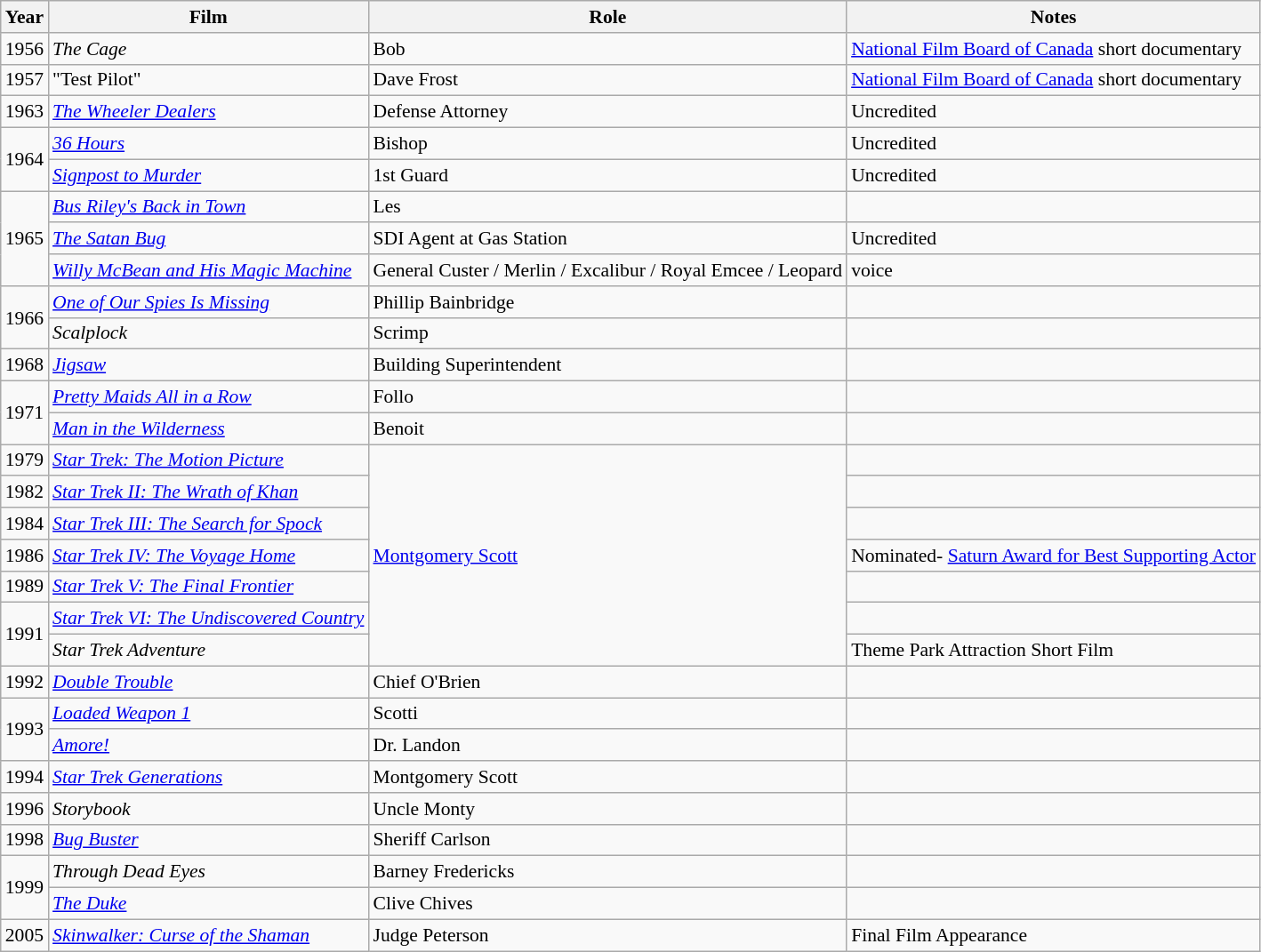<table class="wikitable sortable" style="font-size: 90%;">
<tr>
<th>Year</th>
<th>Film</th>
<th>Role</th>
<th class="unsortable">Notes</th>
</tr>
<tr>
<td>1956</td>
<td data-sort-value="Cage, The"><em>The Cage</em></td>
<td>Bob</td>
<td><a href='#'>National Film Board of Canada</a> short documentary</td>
</tr>
<tr>
<td>1957</td>
<td>"Test Pilot"</td>
<td>Dave Frost</td>
<td><a href='#'>National Film Board of Canada</a> short documentary</td>
</tr>
<tr>
<td>1963</td>
<td data-sort-value="Wheeler Dealers, The"><em><a href='#'>The Wheeler Dealers</a></em></td>
<td>Defense Attorney</td>
<td>Uncredited</td>
</tr>
<tr>
<td rowspan="2">1964</td>
<td><em><a href='#'>36 Hours</a></em></td>
<td>Bishop</td>
<td>Uncredited</td>
</tr>
<tr>
<td><em><a href='#'>Signpost to Murder</a></em></td>
<td>1st Guard</td>
<td>Uncredited</td>
</tr>
<tr>
<td rowspan="3">1965</td>
<td><em><a href='#'>Bus Riley's Back in Town</a></em></td>
<td>Les</td>
<td></td>
</tr>
<tr>
<td data-sort-value="Satan Bug, The"><em><a href='#'>The Satan Bug</a></em></td>
<td>SDI Agent at Gas Station</td>
<td>Uncredited</td>
</tr>
<tr>
<td><em><a href='#'>Willy McBean and His Magic Machine</a></em></td>
<td>General Custer / Merlin / Excalibur / Royal Emcee / Leopard</td>
<td>voice</td>
</tr>
<tr>
<td rowspan="2">1966</td>
<td><em><a href='#'>One of Our Spies Is Missing</a></em></td>
<td>Phillip Bainbridge</td>
<td></td>
</tr>
<tr>
<td><em>Scalplock</em></td>
<td>Scrimp</td>
<td></td>
</tr>
<tr>
<td>1968</td>
<td><em><a href='#'>Jigsaw</a></em></td>
<td>Building Superintendent</td>
<td></td>
</tr>
<tr>
<td rowspan="2">1971</td>
<td><em><a href='#'>Pretty Maids All in a Row</a></em></td>
<td>Follo</td>
<td></td>
</tr>
<tr>
<td><em><a href='#'>Man in the Wilderness</a></em></td>
<td>Benoit</td>
<td></td>
</tr>
<tr>
<td>1979</td>
<td><em><a href='#'>Star Trek: The Motion Picture</a></em></td>
<td rowspan="7"><a href='#'>Montgomery Scott</a></td>
<td></td>
</tr>
<tr>
<td>1982</td>
<td><em><a href='#'>Star Trek II: The Wrath of Khan</a></em></td>
<td></td>
</tr>
<tr>
<td>1984</td>
<td><em><a href='#'>Star Trek III: The Search for Spock</a></em></td>
<td></td>
</tr>
<tr>
<td>1986</td>
<td><em><a href='#'>Star Trek IV: The Voyage Home</a></em></td>
<td>Nominated- <a href='#'>Saturn Award for Best Supporting Actor</a></td>
</tr>
<tr>
<td>1989</td>
<td><em><a href='#'>Star Trek V: The Final Frontier</a></em></td>
<td></td>
</tr>
<tr>
<td rowspan="2">1991</td>
<td><em><a href='#'>Star Trek VI: The Undiscovered Country</a></em></td>
<td></td>
</tr>
<tr>
<td><em>Star Trek Adventure</em></td>
<td>Theme Park Attraction Short Film</td>
</tr>
<tr>
<td>1992</td>
<td><em><a href='#'>Double Trouble</a></em></td>
<td>Chief O'Brien</td>
<td></td>
</tr>
<tr>
<td rowspan="2">1993</td>
<td><em><a href='#'>Loaded Weapon 1</a></em></td>
<td>Scotti</td>
<td></td>
</tr>
<tr>
<td><em><a href='#'>Amore!</a></em></td>
<td>Dr. Landon</td>
<td></td>
</tr>
<tr>
<td>1994</td>
<td><em><a href='#'>Star Trek Generations</a></em></td>
<td>Montgomery Scott</td>
<td></td>
</tr>
<tr>
<td>1996</td>
<td><em>Storybook</em></td>
<td>Uncle Monty</td>
<td></td>
</tr>
<tr>
<td>1998</td>
<td><em><a href='#'>Bug Buster</a></em></td>
<td>Sheriff Carlson</td>
<td></td>
</tr>
<tr>
<td rowspan="2">1999</td>
<td><em>Through Dead Eyes</em></td>
<td>Barney Fredericks</td>
<td></td>
</tr>
<tr>
<td data-sort-value="Duke, The"><em><a href='#'>The Duke</a></em></td>
<td>Clive Chives</td>
<td></td>
</tr>
<tr>
<td>2005</td>
<td><em><a href='#'>Skinwalker: Curse of the Shaman</a></em></td>
<td>Judge Peterson</td>
<td>Final Film Appearance</td>
</tr>
</table>
